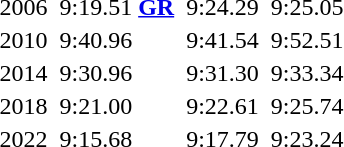<table>
<tr>
<td>2006<br></td>
<td></td>
<td>9:19.51 <strong><a href='#'>GR</a></strong></td>
<td></td>
<td>9:24.29</td>
<td></td>
<td>9:25.05</td>
</tr>
<tr>
<td>2010<br></td>
<td></td>
<td>9:40.96</td>
<td></td>
<td>9:41.54</td>
<td></td>
<td>9:52.51</td>
</tr>
<tr>
<td>2014<br></td>
<td></td>
<td>9:30.96</td>
<td></td>
<td>9:31.30</td>
<td></td>
<td>9:33.34</td>
</tr>
<tr>
<td>2018<br></td>
<td></td>
<td>9:21.00</td>
<td></td>
<td>9:22.61</td>
<td></td>
<td>9:25.74</td>
</tr>
<tr>
<td>2022<br></td>
<td></td>
<td>9:15.68 </td>
<td></td>
<td>9:17.79</td>
<td></td>
<td>9:23.24</td>
</tr>
</table>
